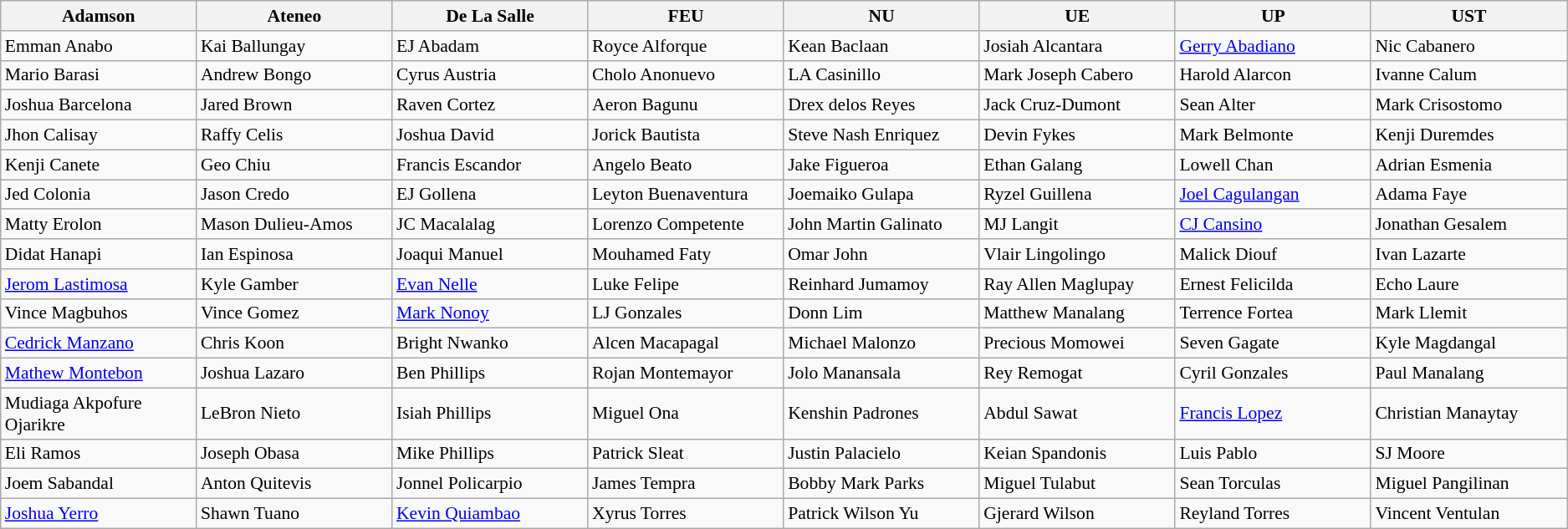<table class="wikitable" style="font-size:90%;">
<tr>
<th width=12.5%>Adamson</th>
<th width=12.5%>Ateneo</th>
<th width=12.5%>De La Salle</th>
<th width=12.5%>FEU</th>
<th width=12.5%>NU</th>
<th width=12.5%>UE</th>
<th width=12.5%>UP</th>
<th width=12.5%>UST</th>
</tr>
<tr>
<td>Emman Anabo</td>
<td>Kai Ballungay</td>
<td>EJ Abadam</td>
<td>Royce Alforque</td>
<td>Kean Baclaan</td>
<td>Josiah Alcantara</td>
<td><a href='#'>Gerry Abadiano</a></td>
<td>Nic Cabanero</td>
</tr>
<tr>
<td>Mario Barasi</td>
<td>Andrew Bongo</td>
<td>Cyrus Austria</td>
<td>Cholo Anonuevo</td>
<td>LA Casinillo</td>
<td>Mark Joseph Cabero</td>
<td>Harold Alarcon</td>
<td>Ivanne Calum</td>
</tr>
<tr>
<td>Joshua Barcelona</td>
<td>Jared Brown</td>
<td>Raven Cortez</td>
<td>Aeron Bagunu</td>
<td>Drex delos Reyes</td>
<td>Jack Cruz-Dumont</td>
<td>Sean Alter</td>
<td>Mark Crisostomo</td>
</tr>
<tr>
<td>Jhon Calisay</td>
<td>Raffy Celis</td>
<td>Joshua David</td>
<td>Jorick Bautista</td>
<td>Steve Nash Enriquez</td>
<td>Devin Fykes</td>
<td>Mark Belmonte</td>
<td>Kenji Duremdes</td>
</tr>
<tr>
<td>Kenji Canete</td>
<td>Geo Chiu</td>
<td>Francis Escandor</td>
<td>Angelo Beato</td>
<td>Jake Figueroa</td>
<td>Ethan Galang</td>
<td>Lowell Chan</td>
<td>Adrian Esmenia</td>
</tr>
<tr>
<td>Jed Colonia</td>
<td>Jason Credo</td>
<td>EJ Gollena</td>
<td>Leyton Buenaventura</td>
<td>Joemaiko Gulapa</td>
<td>Ryzel Guillena</td>
<td><a href='#'>Joel Cagulangan</a></td>
<td>Adama Faye</td>
</tr>
<tr>
<td>Matty Erolon</td>
<td>Mason Dulieu-Amos</td>
<td>JC Macalalag</td>
<td>Lorenzo Competente</td>
<td>John Martin Galinato</td>
<td>MJ Langit</td>
<td><a href='#'>CJ Cansino</a></td>
<td>Jonathan Gesalem</td>
</tr>
<tr>
<td>Didat Hanapi</td>
<td>Ian Espinosa</td>
<td>Joaqui Manuel</td>
<td>Mouhamed Faty</td>
<td>Omar John</td>
<td>Vlair Lingolingo</td>
<td>Malick Diouf</td>
<td>Ivan Lazarte</td>
</tr>
<tr>
<td><a href='#'>Jerom Lastimosa</a></td>
<td>Kyle Gamber</td>
<td><a href='#'>Evan Nelle</a></td>
<td>Luke Felipe</td>
<td>Reinhard Jumamoy</td>
<td>Ray Allen Maglupay</td>
<td>Ernest Felicilda</td>
<td>Echo Laure</td>
</tr>
<tr>
<td>Vince Magbuhos</td>
<td>Vince Gomez</td>
<td><a href='#'>Mark Nonoy</a></td>
<td>LJ Gonzales</td>
<td>Donn Lim</td>
<td>Matthew Manalang</td>
<td>Terrence Fortea</td>
<td>Mark Llemit</td>
</tr>
<tr>
<td><a href='#'>Cedrick Manzano</a></td>
<td>Chris Koon</td>
<td>Bright Nwanko</td>
<td>Alcen Macapagal</td>
<td>Michael Malonzo</td>
<td>Precious Momowei</td>
<td>Seven Gagate</td>
<td>Kyle Magdangal</td>
</tr>
<tr>
<td><a href='#'>Mathew Montebon</a></td>
<td>Joshua Lazaro</td>
<td>Ben Phillips</td>
<td>Rojan Montemayor</td>
<td>Jolo Manansala</td>
<td>Rey Remogat</td>
<td>Cyril Gonzales</td>
<td>Paul Manalang</td>
</tr>
<tr>
<td>Mudiaga Akpofure Ojarikre</td>
<td>LeBron Nieto</td>
<td>Isiah Phillips</td>
<td>Miguel Ona</td>
<td>Kenshin Padrones</td>
<td>Abdul Sawat</td>
<td><a href='#'>Francis Lopez</a></td>
<td>Christian Manaytay</td>
</tr>
<tr>
<td>Eli Ramos</td>
<td>Joseph Obasa</td>
<td>Mike Phillips</td>
<td>Patrick Sleat</td>
<td>Justin Palacielo</td>
<td>Keian Spandonis</td>
<td>Luis Pablo</td>
<td>SJ Moore</td>
</tr>
<tr>
<td>Joem Sabandal</td>
<td>Anton Quitevis</td>
<td>Jonnel Policarpio</td>
<td>James Tempra</td>
<td>Bobby Mark Parks</td>
<td>Miguel Tulabut</td>
<td>Sean Torculas</td>
<td>Miguel Pangilinan</td>
</tr>
<tr>
<td><a href='#'>Joshua Yerro</a></td>
<td>Shawn Tuano</td>
<td><a href='#'>Kevin Quiambao</a></td>
<td>Xyrus Torres</td>
<td>Patrick Wilson Yu</td>
<td>Gjerard Wilson</td>
<td>Reyland Torres</td>
<td>Vincent Ventulan</td>
</tr>
</table>
